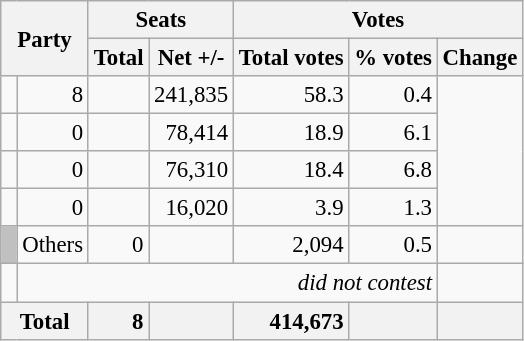<table class="wikitable" style="text-align:right; font-size:95%;">
<tr>
<th colspan="2" rowspan="2">Party</th>
<th colspan="2">Seats</th>
<th colspan="3">Votes</th>
</tr>
<tr>
<th>Total</th>
<th>Net +/-</th>
<th>Total votes</th>
<th>% votes</th>
<th>Change</th>
</tr>
<tr>
<td></td>
<td>8</td>
<td></td>
<td>241,835</td>
<td>58.3</td>
<td>0.4</td>
</tr>
<tr>
<td></td>
<td>0</td>
<td></td>
<td>78,414</td>
<td>18.9</td>
<td>6.1</td>
</tr>
<tr>
<td></td>
<td>0</td>
<td></td>
<td>76,310</td>
<td>18.4</td>
<td>6.8</td>
</tr>
<tr>
<td></td>
<td>0</td>
<td></td>
<td>16,020</td>
<td>3.9</td>
<td>1.3</td>
</tr>
<tr>
<td style="background:silver;"> </td>
<td align=left>Others</td>
<td>0</td>
<td></td>
<td>2,094</td>
<td>0.5</td>
<td></td>
</tr>
<tr>
<td></td>
<td colspan="5"><em>did not contest</em></td>
</tr>
<tr>
<th colspan="2" style="background:#f2f2f2">Total</th>
<td style="background:#f2f2f2;"><strong>8</strong></td>
<td style="background:#f2f2f2;"></td>
<td style="background:#f2f2f2;"><strong>414,673</strong></td>
<td style="background:#f2f2f2;"></td>
<td style="background:#f2f2f2;"></td>
</tr>
</table>
